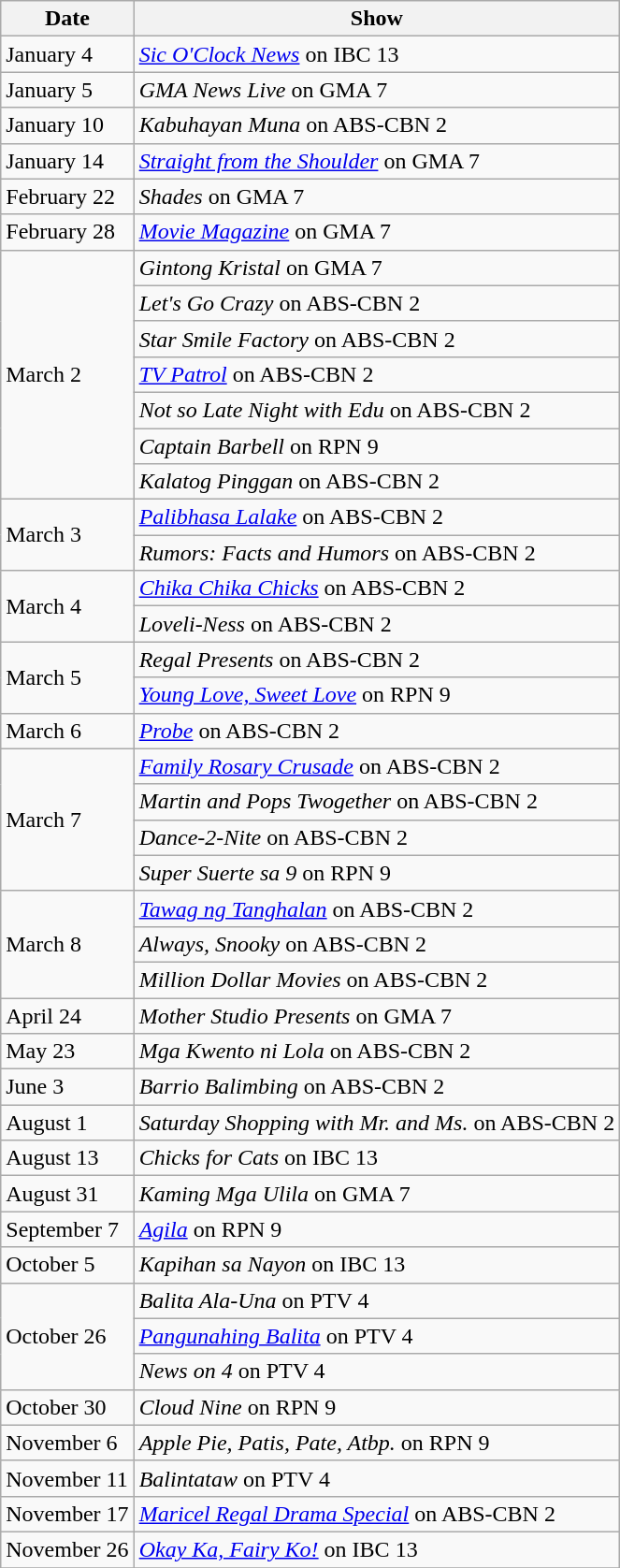<table class="wikitable">
<tr>
<th>Date</th>
<th>Show</th>
</tr>
<tr>
<td>January 4</td>
<td><em><a href='#'>Sic O'Clock News</a></em> on IBC 13</td>
</tr>
<tr>
<td>January 5</td>
<td><em>GMA News Live</em> on GMA 7</td>
</tr>
<tr>
<td>January 10</td>
<td><em>Kabuhayan Muna</em> on ABS-CBN 2</td>
</tr>
<tr>
<td>January 14</td>
<td><em><a href='#'>Straight from the Shoulder</a></em> on GMA 7</td>
</tr>
<tr>
<td>February 22</td>
<td><em>Shades</em> on GMA 7</td>
</tr>
<tr>
<td>February 28</td>
<td><em><a href='#'>Movie Magazine</a></em> on GMA 7</td>
</tr>
<tr>
<td rowspan="7">March 2</td>
<td><em>Gintong Kristal</em> on GMA 7</td>
</tr>
<tr>
<td><em>Let's Go Crazy</em> on ABS-CBN 2</td>
</tr>
<tr>
<td><em>Star Smile Factory</em> on ABS-CBN 2</td>
</tr>
<tr>
<td><em><a href='#'>TV Patrol</a></em> on ABS-CBN 2</td>
</tr>
<tr>
<td><em>Not so Late Night with Edu</em> on ABS-CBN 2</td>
</tr>
<tr>
<td><em>Captain Barbell</em> on RPN 9</td>
</tr>
<tr>
<td><em>Kalatog Pinggan</em> on ABS-CBN 2</td>
</tr>
<tr>
<td rowspan=2">March 3</td>
<td><em><a href='#'>Palibhasa Lalake</a></em> on ABS-CBN 2</td>
</tr>
<tr>
<td><em>Rumors: Facts and Humors</em> on ABS-CBN 2</td>
</tr>
<tr>
<td rowspan="2">March 4</td>
<td><em><a href='#'>Chika Chika Chicks</a></em> on ABS-CBN 2</td>
</tr>
<tr>
<td><em>Loveli-Ness</em> on ABS-CBN 2</td>
</tr>
<tr>
<td rowspan="2">March 5</td>
<td><em>Regal Presents</em> on ABS-CBN 2</td>
</tr>
<tr>
<td><em><a href='#'>Young Love, Sweet Love</a></em> on RPN 9</td>
</tr>
<tr>
<td>March 6</td>
<td><em><a href='#'>Probe</a></em> on ABS-CBN 2</td>
</tr>
<tr>
<td rowspan="4">March 7</td>
<td><em><a href='#'>Family Rosary Crusade</a></em> on ABS-CBN 2</td>
</tr>
<tr>
<td><em>Martin and Pops Twogether</em> on ABS-CBN 2</td>
</tr>
<tr>
<td><em>Dance-2-Nite</em> on ABS-CBN 2</td>
</tr>
<tr>
<td><em>Super Suerte sa 9</em> on RPN 9</td>
</tr>
<tr>
<td rowspan="3">March 8</td>
<td><em><a href='#'>Tawag ng Tanghalan</a></em> on ABS-CBN 2</td>
</tr>
<tr>
<td><em>Always, Snooky</em> on ABS-CBN 2</td>
</tr>
<tr>
<td><em>Million Dollar Movies</em> on ABS-CBN 2</td>
</tr>
<tr>
<td>April 24</td>
<td><em>Mother Studio Presents</em> on GMA 7</td>
</tr>
<tr>
<td>May 23</td>
<td><em>Mga Kwento ni Lola</em> on ABS-CBN 2</td>
</tr>
<tr>
<td>June 3</td>
<td><em>Barrio Balimbing</em> on ABS-CBN 2</td>
</tr>
<tr>
<td>August 1</td>
<td><em>Saturday Shopping with Mr. and Ms.</em> on ABS-CBN 2</td>
</tr>
<tr>
<td>August 13</td>
<td><em>Chicks for Cats</em> on IBC 13</td>
</tr>
<tr>
<td>August 31</td>
<td><em>Kaming Mga Ulila</em> on GMA 7</td>
</tr>
<tr>
<td>September 7</td>
<td><em><a href='#'>Agila</a></em> on RPN 9</td>
</tr>
<tr>
<td>October 5</td>
<td><em>Kapihan sa Nayon</em> on IBC 13</td>
</tr>
<tr>
<td rowspan="3">October 26</td>
<td><em>Balita Ala-Una</em> on PTV 4</td>
</tr>
<tr>
<td><em><a href='#'>Pangunahing Balita</a></em> on PTV 4</td>
</tr>
<tr>
<td><em>News on 4</em> on PTV 4</td>
</tr>
<tr>
<td>October 30</td>
<td><em>Cloud Nine</em> on RPN 9</td>
</tr>
<tr>
<td>November 6</td>
<td><em>Apple Pie, Patis, Pate, Atbp.</em> on RPN 9</td>
</tr>
<tr>
<td>November 11</td>
<td><em>Balintataw</em> on PTV 4</td>
</tr>
<tr>
<td>November 17</td>
<td><em><a href='#'>Maricel Regal Drama Special</a></em> on ABS-CBN 2</td>
</tr>
<tr>
<td>November 26</td>
<td><em><a href='#'>Okay Ka, Fairy Ko!</a></em> on IBC 13</td>
</tr>
<tr>
</tr>
</table>
